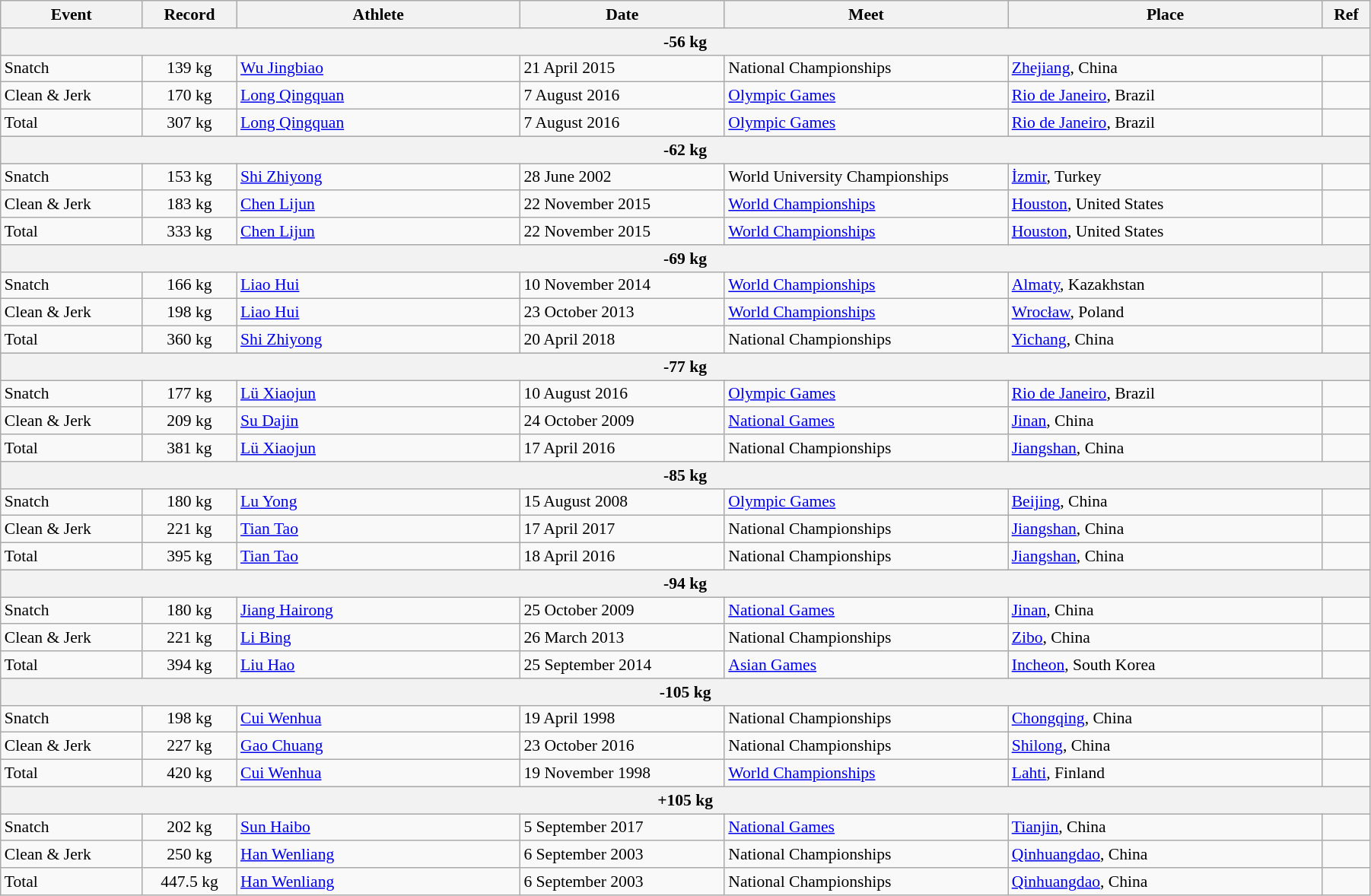<table class="wikitable" style="font-size:90%; width: 95%;">
<tr>
<th width=9%>Event</th>
<th width=6%>Record</th>
<th width=18%>Athlete</th>
<th width=13%>Date</th>
<th width=18%>Meet</th>
<th width=20%>Place</th>
<th width=3%>Ref</th>
</tr>
<tr bgcolor="#DDDDDD">
<th colspan="7">-56 kg</th>
</tr>
<tr>
<td>Snatch</td>
<td align=center>139 kg</td>
<td><a href='#'>Wu Jingbiao</a></td>
<td>21 April 2015</td>
<td>National Championships</td>
<td><a href='#'>Zhejiang</a>, China</td>
<td></td>
</tr>
<tr>
<td>Clean & Jerk</td>
<td align=center>170 kg</td>
<td><a href='#'>Long Qingquan</a></td>
<td>7 August 2016</td>
<td><a href='#'>Olympic Games</a></td>
<td><a href='#'>Rio de Janeiro</a>, Brazil</td>
<td></td>
</tr>
<tr>
<td>Total</td>
<td align=center>307 kg</td>
<td><a href='#'>Long Qingquan</a></td>
<td>7 August 2016</td>
<td><a href='#'>Olympic Games</a></td>
<td><a href='#'>Rio de Janeiro</a>, Brazil</td>
<td></td>
</tr>
<tr bgcolor="#DDDDDD">
<th colspan="7">-62 kg</th>
</tr>
<tr>
<td>Snatch</td>
<td align=center>153 kg</td>
<td><a href='#'>Shi Zhiyong</a></td>
<td>28 June 2002</td>
<td>World University Championships</td>
<td><a href='#'>İzmir</a>, Turkey</td>
<td></td>
</tr>
<tr>
<td>Clean & Jerk</td>
<td align=center>183 kg</td>
<td><a href='#'>Chen Lijun</a></td>
<td>22 November 2015</td>
<td><a href='#'>World Championships</a></td>
<td><a href='#'>Houston</a>, United States</td>
<td></td>
</tr>
<tr>
<td>Total</td>
<td align=center>333 kg</td>
<td><a href='#'>Chen Lijun</a></td>
<td>22 November 2015</td>
<td><a href='#'>World Championships</a></td>
<td><a href='#'>Houston</a>, United States</td>
<td></td>
</tr>
<tr bgcolor="#DDDDDD">
<th colspan="7">-69 kg</th>
</tr>
<tr>
<td>Snatch</td>
<td align=center>166 kg</td>
<td><a href='#'>Liao Hui</a></td>
<td>10 November 2014</td>
<td><a href='#'>World Championships</a></td>
<td><a href='#'>Almaty</a>, Kazakhstan</td>
<td></td>
</tr>
<tr>
<td>Clean & Jerk</td>
<td align=center>198 kg</td>
<td><a href='#'>Liao Hui</a></td>
<td>23 October 2013</td>
<td><a href='#'>World Championships</a></td>
<td><a href='#'>Wrocław</a>, Poland</td>
<td></td>
</tr>
<tr>
<td>Total</td>
<td align=center>360 kg</td>
<td><a href='#'>Shi Zhiyong</a></td>
<td>20 April 2018</td>
<td>National Championships</td>
<td><a href='#'>Yichang</a>, China</td>
<td></td>
</tr>
<tr bgcolor="#DDDDDD">
<th colspan="7">-77 kg</th>
</tr>
<tr>
<td>Snatch</td>
<td align=center>177 kg</td>
<td><a href='#'>Lü Xiaojun</a></td>
<td>10 August 2016</td>
<td><a href='#'>Olympic Games</a></td>
<td><a href='#'>Rio de Janeiro</a>, Brazil</td>
<td></td>
</tr>
<tr>
<td>Clean & Jerk</td>
<td align=center>209 kg</td>
<td><a href='#'>Su Dajin</a></td>
<td>24 October 2009</td>
<td><a href='#'>National Games</a></td>
<td><a href='#'>Jinan</a>, China</td>
<td></td>
</tr>
<tr>
<td>Total</td>
<td align=center>381 kg</td>
<td><a href='#'>Lü Xiaojun</a></td>
<td>17 April 2016</td>
<td>National Championships</td>
<td><a href='#'>Jiangshan</a>, China</td>
<td></td>
</tr>
<tr bgcolor="#DDDDDD">
<th colspan="7">-85 kg</th>
</tr>
<tr>
<td>Snatch</td>
<td align=center>180 kg</td>
<td><a href='#'>Lu Yong</a></td>
<td>15 August 2008</td>
<td><a href='#'>Olympic Games</a></td>
<td><a href='#'>Beijing</a>, China</td>
<td></td>
</tr>
<tr>
<td>Clean & Jerk</td>
<td align=center>221 kg</td>
<td><a href='#'>Tian Tao</a></td>
<td>17 April 2017</td>
<td>National Championships</td>
<td><a href='#'>Jiangshan</a>, China</td>
<td></td>
</tr>
<tr>
<td>Total</td>
<td align=center>395 kg</td>
<td><a href='#'>Tian Tao</a></td>
<td>18 April 2016</td>
<td>National Championships</td>
<td><a href='#'>Jiangshan</a>, China</td>
<td></td>
</tr>
<tr bgcolor="#DDDDDD">
<th colspan="7">-94 kg</th>
</tr>
<tr>
<td>Snatch</td>
<td align=center>180 kg</td>
<td><a href='#'>Jiang Hairong</a></td>
<td>25 October 2009</td>
<td><a href='#'>National Games</a></td>
<td><a href='#'>Jinan</a>, China</td>
<td></td>
</tr>
<tr>
<td>Clean & Jerk</td>
<td align=center>221 kg</td>
<td><a href='#'>Li Bing</a></td>
<td>26 March 2013</td>
<td>National Championships</td>
<td><a href='#'>Zibo</a>, China</td>
<td></td>
</tr>
<tr>
<td>Total</td>
<td align=center>394 kg</td>
<td><a href='#'>Liu Hao</a></td>
<td>25 September 2014</td>
<td><a href='#'>Asian Games</a></td>
<td><a href='#'>Incheon</a>, South Korea</td>
<td></td>
</tr>
<tr bgcolor="#DDDDDD">
<th colspan="7">-105 kg</th>
</tr>
<tr>
<td>Snatch</td>
<td align=center>198 kg</td>
<td><a href='#'>Cui Wenhua</a></td>
<td>19 April 1998</td>
<td>National Championships</td>
<td><a href='#'>Chongqing</a>, China</td>
<td></td>
</tr>
<tr>
<td>Clean & Jerk</td>
<td align=center>227 kg</td>
<td><a href='#'>Gao Chuang</a></td>
<td>23 October 2016</td>
<td>National Championships</td>
<td><a href='#'>Shilong</a>, China</td>
<td></td>
</tr>
<tr>
<td>Total</td>
<td align=center>420 kg</td>
<td><a href='#'>Cui Wenhua</a></td>
<td>19 November 1998</td>
<td><a href='#'>World Championships</a></td>
<td><a href='#'>Lahti</a>, Finland</td>
<td></td>
</tr>
<tr bgcolor="#DDDDDD">
<th colspan="7">+105 kg</th>
</tr>
<tr>
<td>Snatch</td>
<td align=center>202 kg</td>
<td><a href='#'>Sun Haibo</a></td>
<td>5 September 2017</td>
<td><a href='#'>National Games</a></td>
<td><a href='#'>Tianjin</a>, China</td>
<td></td>
</tr>
<tr>
<td>Clean & Jerk</td>
<td align=center>250 kg</td>
<td><a href='#'>Han Wenliang</a></td>
<td>6 September 2003</td>
<td>National Championships</td>
<td><a href='#'>Qinhuangdao</a>, China</td>
<td></td>
</tr>
<tr>
<td>Total</td>
<td align=center>447.5 kg</td>
<td><a href='#'>Han Wenliang</a></td>
<td>6 September 2003</td>
<td>National Championships</td>
<td><a href='#'>Qinhuangdao</a>, China</td>
<td></td>
</tr>
</table>
